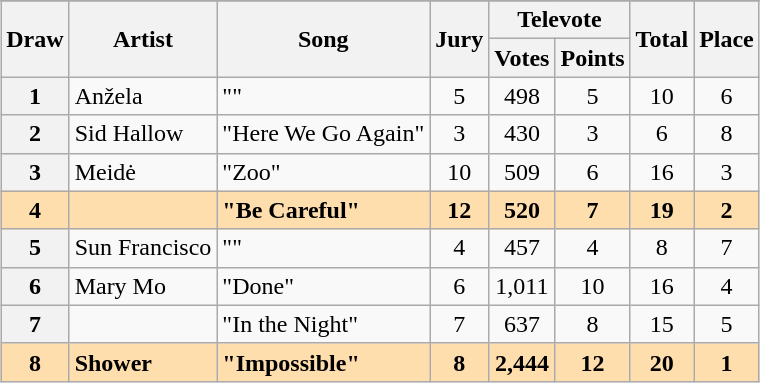<table class="sortable wikitable plainrowheaders" style="margin: 1em auto 1em auto; text-align:center">
<tr>
</tr>
<tr>
<th rowspan="2">Draw</th>
<th rowspan="2">Artist</th>
<th rowspan="2">Song</th>
<th rowspan="2">Jury</th>
<th colspan="2">Televote</th>
<th rowspan="2">Total</th>
<th rowspan="2">Place</th>
</tr>
<tr>
<th>Votes</th>
<th>Points</th>
</tr>
<tr>
<th scope="row" style="text-align:center;">1</th>
<td align="left">Anžela</td>
<td align="left">""</td>
<td>5</td>
<td>498</td>
<td>5</td>
<td>10</td>
<td>6</td>
</tr>
<tr>
<th scope="row" style="text-align:center;">2</th>
<td align="left">Sid Hallow</td>
<td align="left">"Here We Go Again"</td>
<td>3</td>
<td>430</td>
<td>3</td>
<td>6</td>
<td>8</td>
</tr>
<tr>
<th scope="row" style="text-align:center;">3</th>
<td align="left">Meidė</td>
<td align="left">"Zoo"</td>
<td>10</td>
<td>509</td>
<td>6</td>
<td>16</td>
<td>3</td>
</tr>
<tr style="background:navajowhite; font-weight:bold;">
<th scope="row" style="text-align:center; background:navajowhite; font-weight:bold;">4</th>
<td align="left"></td>
<td align="left">"Be Careful"</td>
<td>12</td>
<td>520</td>
<td>7</td>
<td>19</td>
<td>2</td>
</tr>
<tr>
<th scope="row" style="text-align:center;">5</th>
<td align="left">Sun Francisco</td>
<td align="left">""</td>
<td>4</td>
<td>457</td>
<td>4</td>
<td>8</td>
<td>7</td>
</tr>
<tr>
<th scope="row" style="text-align:center;">6</th>
<td align="left">Mary Mo</td>
<td align="left">"Done"</td>
<td>6</td>
<td>1,011</td>
<td>10</td>
<td>16</td>
<td>4</td>
</tr>
<tr>
<th scope="row" style="text-align:center;">7</th>
<td align="left"></td>
<td align="left">"In the Night"</td>
<td>7</td>
<td>637</td>
<td>8</td>
<td>15</td>
<td>5</td>
</tr>
<tr style="background:navajowhite; font-weight:bold;">
<th scope="row" style="text-align:center; background:navajowhite; font-weight:bold;">8</th>
<td align="left">Shower</td>
<td align="left">"Impossible"</td>
<td>8</td>
<td>2,444</td>
<td>12</td>
<td>20</td>
<td>1</td>
</tr>
</table>
